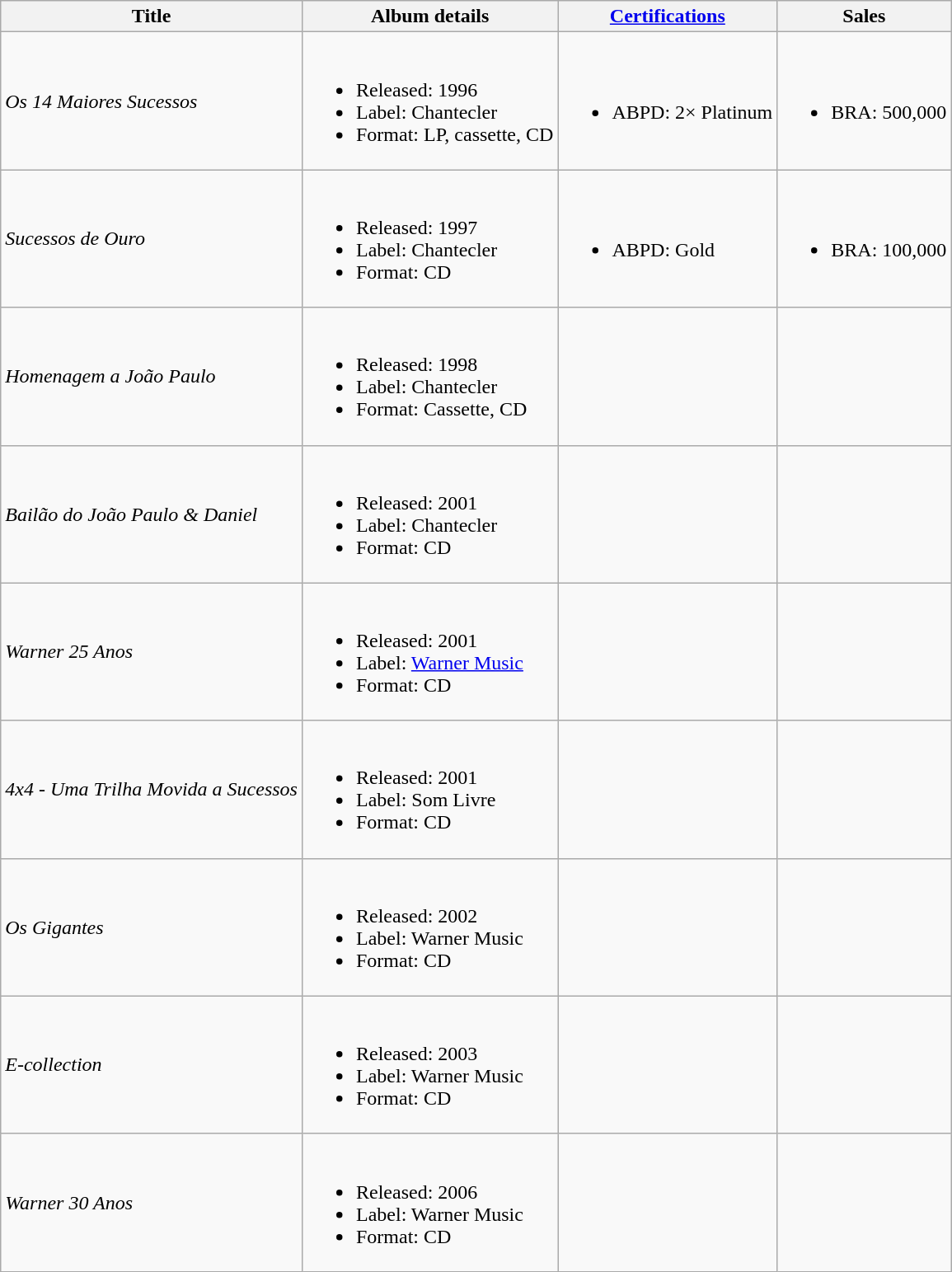<table class="wikitable">
<tr>
<th>Title</th>
<th>Album details</th>
<th><a href='#'>Certifications</a></th>
<th>Sales</th>
</tr>
<tr>
<td><em>Os 14 Maiores Sucessos</em></td>
<td><br><ul><li>Released: 1996</li><li>Label: Chantecler</li><li>Format: LP, cassette, CD</li></ul></td>
<td><br><ul><li>ABPD: 2× Platinum</li></ul></td>
<td><br><ul><li>BRA: 500,000</li></ul></td>
</tr>
<tr>
<td><em>Sucessos de Ouro</em></td>
<td><br><ul><li>Released: 1997</li><li>Label: Chantecler</li><li>Format: CD</li></ul></td>
<td><br><ul><li>ABPD: Gold</li></ul></td>
<td><br><ul><li>BRA: 100,000</li></ul></td>
</tr>
<tr>
<td><em>Homenagem a João Paulo</em></td>
<td><br><ul><li>Released: 1998</li><li>Label: Chantecler</li><li>Format: Cassette, CD</li></ul></td>
<td></td>
<td></td>
</tr>
<tr>
<td><em>Bailão do João Paulo & Daniel</em></td>
<td><br><ul><li>Released: 2001</li><li>Label: Chantecler</li><li>Format: CD</li></ul></td>
<td></td>
<td></td>
</tr>
<tr>
<td><em>Warner 25 Anos</em></td>
<td><br><ul><li>Released: 2001</li><li>Label: <a href='#'>Warner Music</a></li><li>Format: CD</li></ul></td>
<td></td>
<td></td>
</tr>
<tr>
<td><em>4x4 - Uma Trilha Movida a Sucessos</em></td>
<td><br><ul><li>Released: 2001</li><li>Label: Som Livre</li><li>Format: CD</li></ul></td>
<td></td>
<td></td>
</tr>
<tr>
<td><em>Os Gigantes</em></td>
<td><br><ul><li>Released: 2002</li><li>Label: Warner Music</li><li>Format: CD</li></ul></td>
<td></td>
<td></td>
</tr>
<tr>
<td><em>E-collection</em></td>
<td><br><ul><li>Released: 2003</li><li>Label: Warner Music</li><li>Format: CD</li></ul></td>
<td></td>
<td></td>
</tr>
<tr>
<td><em>Warner 30 Anos</em></td>
<td><br><ul><li>Released: 2006</li><li>Label: Warner Music</li><li>Format: CD</li></ul></td>
<td></td>
<td></td>
</tr>
</table>
